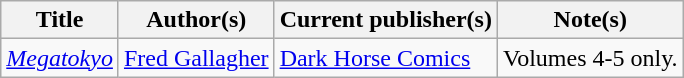<table class="wikitable">
<tr>
<th>Title</th>
<th>Author(s)</th>
<th>Current publisher(s)</th>
<th>Note(s)</th>
</tr>
<tr>
<td><em><a href='#'>Megatokyo</a></em></td>
<td><a href='#'>Fred Gallagher</a></td>
<td><a href='#'>Dark Horse Comics</a></td>
<td>Volumes 4-5 only.</td>
</tr>
</table>
